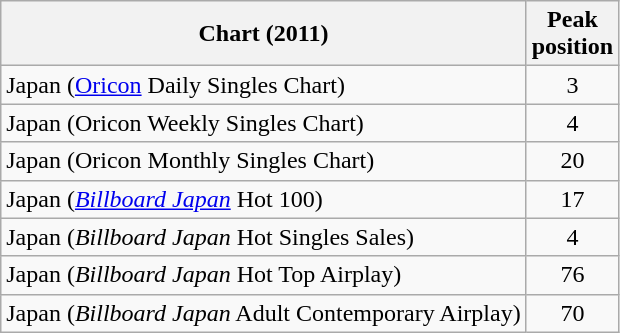<table class="wikitable sortable" border="1">
<tr>
<th>Chart (2011)</th>
<th>Peak<br>position</th>
</tr>
<tr>
<td>Japan (<a href='#'>Oricon</a> Daily Singles Chart)</td>
<td style="text-align:center;">3</td>
</tr>
<tr>
<td>Japan (Oricon Weekly Singles Chart)</td>
<td style="text-align:center;">4</td>
</tr>
<tr>
<td>Japan (Oricon Monthly Singles Chart)</td>
<td style="text-align:center;">20</td>
</tr>
<tr>
<td>Japan (<em><a href='#'>Billboard Japan</a></em> Hot 100)</td>
<td style="text-align:center;">17</td>
</tr>
<tr>
<td>Japan (<em>Billboard Japan</em> Hot Singles Sales)</td>
<td style="text-align:center;">4</td>
</tr>
<tr>
<td>Japan (<em>Billboard Japan</em> Hot Top Airplay)</td>
<td style="text-align:center;">76</td>
</tr>
<tr>
<td>Japan (<em>Billboard Japan</em> Adult Contemporary Airplay)</td>
<td style="text-align:center;">70</td>
</tr>
</table>
